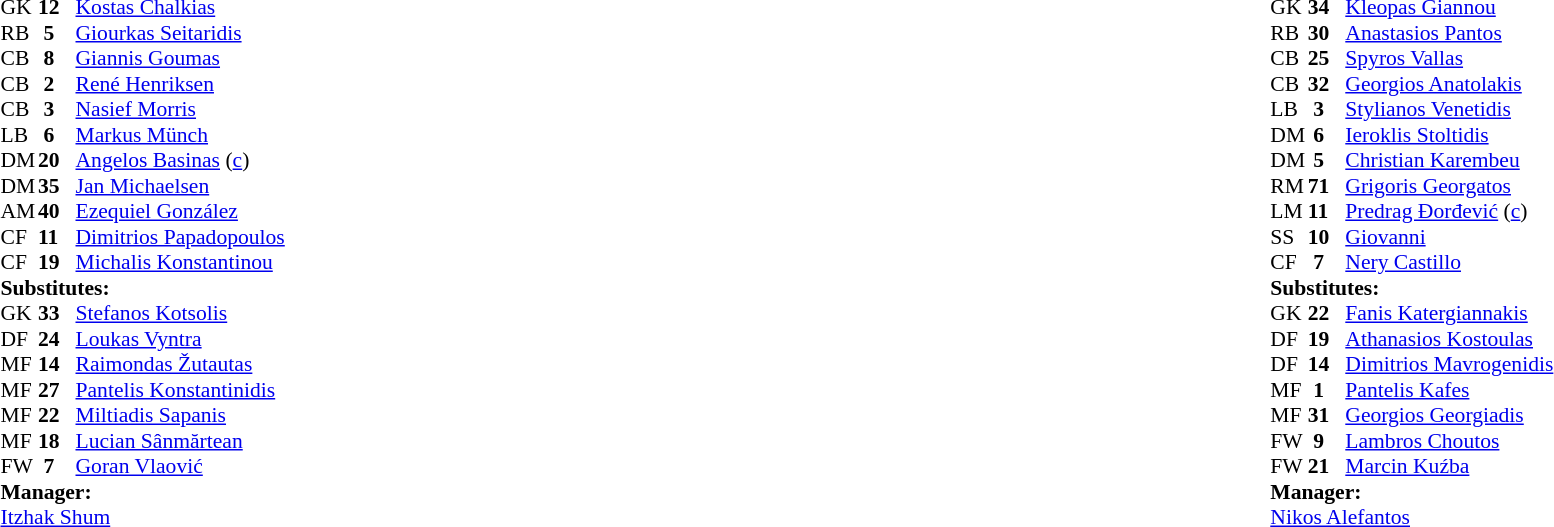<table width="100%">
<tr>
<td valign="top" width="50%"><br><table style="font-size: 90%" cellspacing="0" cellpadding="0">
<tr>
<th width="25"></th>
<th width="25"></th>
</tr>
<tr>
<td>GK</td>
<td><strong>12</strong></td>
<td> <a href='#'>Kostas Chalkias</a></td>
</tr>
<tr>
<td>RB</td>
<td><strong> 5</strong></td>
<td> <a href='#'>Giourkas Seitaridis</a></td>
<td></td>
</tr>
<tr>
<td>CB</td>
<td><strong> 8</strong></td>
<td> <a href='#'>Giannis Goumas</a></td>
</tr>
<tr>
<td>CB</td>
<td><strong> 2</strong></td>
<td> <a href='#'>René Henriksen</a></td>
</tr>
<tr>
<td>CB</td>
<td><strong> 3</strong></td>
<td> <a href='#'>Nasief Morris</a></td>
</tr>
<tr>
<td>LB</td>
<td><strong> 6</strong></td>
<td> <a href='#'>Markus Münch</a></td>
</tr>
<tr>
<td>DM</td>
<td><strong>20</strong></td>
<td> <a href='#'>Angelos Basinas</a> (<a href='#'>c</a>)</td>
<td></td>
</tr>
<tr>
<td>DM</td>
<td><strong>35</strong></td>
<td> <a href='#'>Jan Michaelsen</a></td>
<td></td>
<td> </td>
</tr>
<tr>
<td>AM</td>
<td><strong>40</strong></td>
<td> <a href='#'>Ezequiel González</a></td>
<td></td>
<td> </td>
</tr>
<tr>
<td>CF</td>
<td><strong>11</strong></td>
<td> <a href='#'>Dimitrios Papadopoulos</a></td>
<td></td>
<td> </td>
</tr>
<tr>
<td>CF</td>
<td><strong>19</strong></td>
<td> <a href='#'>Michalis Konstantinou</a></td>
</tr>
<tr>
<td colspan=4><strong>Substitutes:</strong></td>
</tr>
<tr>
<td>GK</td>
<td><strong>33</strong></td>
<td> <a href='#'>Stefanos Kotsolis</a></td>
</tr>
<tr>
<td>DF</td>
<td><strong>24</strong></td>
<td> <a href='#'>Loukas Vyntra</a></td>
<td></td>
<td> </td>
</tr>
<tr>
<td>MF</td>
<td><strong>14</strong></td>
<td> <a href='#'>Raimondas Žutautas</a></td>
<td></td>
<td> </td>
</tr>
<tr>
<td>MF</td>
<td><strong>27</strong></td>
<td> <a href='#'>Pantelis Konstantinidis</a></td>
</tr>
<tr>
<td>MF</td>
<td><strong>22</strong></td>
<td> <a href='#'>Miltiadis Sapanis</a></td>
<td></td>
<td> </td>
</tr>
<tr>
<td>MF</td>
<td><strong>18</strong></td>
<td> <a href='#'>Lucian Sânmărtean</a></td>
</tr>
<tr>
<td>FW</td>
<td><strong> 7</strong></td>
<td> <a href='#'>Goran Vlaović</a></td>
</tr>
<tr>
<td colspan=4><strong>Manager:</strong></td>
</tr>
<tr>
<td colspan="4"> <a href='#'>Itzhak Shum</a></td>
</tr>
</table>
</td>
<td valign="top" width="50%"><br><table style="font-size: 90%" cellspacing="0" cellpadding="0" align="center">
<tr>
<th width="25"></th>
<th width="25"></th>
</tr>
<tr>
<td>GK</td>
<td><strong>34</strong></td>
<td> <a href='#'>Kleopas Giannou</a></td>
</tr>
<tr>
<td>RB</td>
<td><strong>30</strong></td>
<td> <a href='#'>Anastasios Pantos</a></td>
</tr>
<tr>
<td>CB</td>
<td><strong>25</strong></td>
<td> <a href='#'>Spyros Vallas</a></td>
<td></td>
<td></td>
<td> </td>
</tr>
<tr>
<td>CB</td>
<td><strong>32</strong></td>
<td> <a href='#'>Georgios Anatolakis</a></td>
<td></td>
</tr>
<tr>
<td>LB</td>
<td><strong> 3</strong></td>
<td> <a href='#'>Stylianos Venetidis</a></td>
<td></td>
</tr>
<tr>
<td>DM</td>
<td><strong> 6</strong></td>
<td> <a href='#'>Ieroklis Stoltidis</a></td>
</tr>
<tr>
<td>DM</td>
<td><strong> 5</strong></td>
<td> <a href='#'>Christian Karembeu</a></td>
</tr>
<tr>
<td>RM</td>
<td><strong>71</strong></td>
<td> <a href='#'>Grigoris Georgatos</a></td>
<td></td>
<td></td>
<td> </td>
</tr>
<tr>
<td>LM</td>
<td><strong>11</strong></td>
<td> <a href='#'>Predrag Đorđević</a> (<a href='#'>c</a>)</td>
</tr>
<tr>
<td>SS</td>
<td><strong>10</strong></td>
<td> <a href='#'>Giovanni</a></td>
</tr>
<tr>
<td>CF</td>
<td><strong> 7</strong></td>
<td> <a href='#'>Nery Castillo</a></td>
<td></td>
</tr>
<tr>
<td colspan=4><strong>Substitutes:</strong></td>
</tr>
<tr>
<td>GK</td>
<td><strong>22</strong></td>
<td> <a href='#'>Fanis Katergiannakis</a></td>
</tr>
<tr>
<td>DF</td>
<td><strong>19</strong></td>
<td> <a href='#'>Athanasios Kostoulas</a></td>
</tr>
<tr>
<td>DF</td>
<td><strong>14</strong></td>
<td> <a href='#'>Dimitrios Mavrogenidis</a></td>
<td></td>
<td> </td>
</tr>
<tr>
<td>MF</td>
<td><strong> 1</strong></td>
<td> <a href='#'>Pantelis Kafes</a></td>
</tr>
<tr>
<td>MF</td>
<td><strong>31</strong></td>
<td> <a href='#'>Georgios Georgiadis</a></td>
</tr>
<tr>
<td>FW</td>
<td><strong> 9</strong></td>
<td> <a href='#'>Lambros Choutos</a></td>
<td></td>
<td> </td>
<td> </td>
</tr>
<tr>
<td>FW</td>
<td><strong>21</strong></td>
<td> <a href='#'>Marcin Kuźba</a></td>
<td></td>
<td> </td>
</tr>
<tr>
<td colspan=4><strong>Manager:</strong></td>
</tr>
<tr>
<td colspan="4"> <a href='#'>Nikos Alefantos</a></td>
</tr>
</table>
</td>
</tr>
</table>
